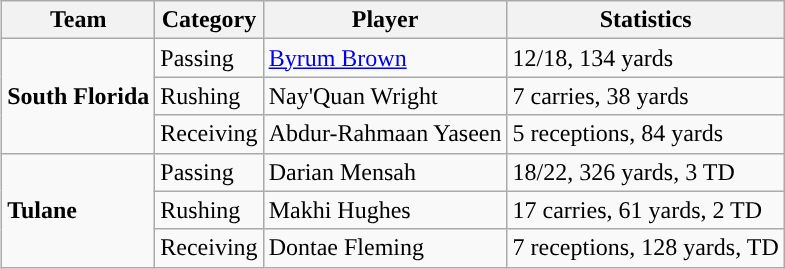<table class="wikitable" style="float: right;">
<tr>
<th>Team</th>
<th>Category</th>
<th>Player</th>
<th>Statistics</th>
</tr>
<tr>
<td rowspan=3><strong>South Florida</strong></td>
<td>Passing</td>
<td><a href='#'>Byrum Brown</a></td>
<td>12/18, 134 yards</td>
</tr>
<tr>
<td>Rushing</td>
<td>Nay'Quan Wright</td>
<td>7 carries, 38 yards</td>
</tr>
<tr>
<td>Receiving</td>
<td>Abdur-Rahmaan Yaseen</td>
<td>5 receptions, 84 yards</td>
</tr>
<tr>
<td rowspan=3><strong>Tulane</strong></td>
<td>Passing</td>
<td>Darian Mensah</td>
<td>18/22, 326 yards, 3 TD</td>
</tr>
<tr>
<td>Rushing</td>
<td>Makhi Hughes</td>
<td>17 carries, 61 yards, 2 TD</td>
</tr>
<tr>
<td>Receiving</td>
<td>Dontae Fleming</td>
<td>7 receptions, 128 yards, TD</td>
</tr>
</table>
